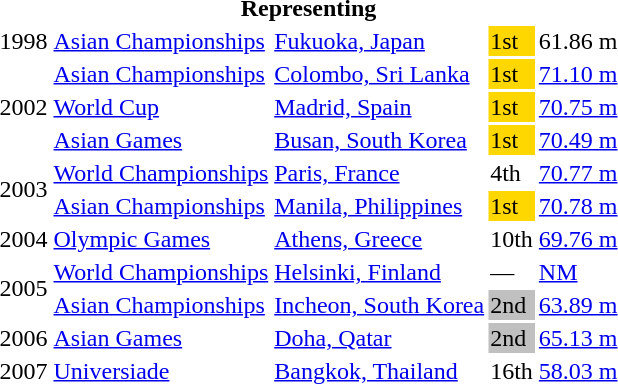<table>
<tr>
<th colspan="5">Representing </th>
</tr>
<tr>
<td>1998</td>
<td><a href='#'>Asian Championships</a></td>
<td><a href='#'>Fukuoka, Japan</a></td>
<td bgcolor="gold">1st</td>
<td>61.86 m</td>
</tr>
<tr>
<td rowspan=3>2002</td>
<td><a href='#'>Asian Championships</a></td>
<td><a href='#'>Colombo, Sri Lanka</a></td>
<td bgcolor="gold">1st</td>
<td><a href='#'>71.10 m</a></td>
</tr>
<tr>
<td><a href='#'>World Cup</a></td>
<td><a href='#'>Madrid, Spain</a></td>
<td bgcolor="gold">1st</td>
<td><a href='#'>70.75 m</a></td>
</tr>
<tr>
<td><a href='#'>Asian Games</a></td>
<td><a href='#'>Busan, South Korea</a></td>
<td bgcolor="gold">1st</td>
<td><a href='#'>70.49 m</a></td>
</tr>
<tr>
<td rowspan=2>2003</td>
<td><a href='#'>World Championships</a></td>
<td><a href='#'>Paris, France</a></td>
<td>4th</td>
<td><a href='#'>70.77 m</a></td>
</tr>
<tr>
<td><a href='#'>Asian Championships</a></td>
<td><a href='#'>Manila, Philippines</a></td>
<td bgcolor="gold">1st</td>
<td><a href='#'>70.78 m</a></td>
</tr>
<tr>
<td>2004</td>
<td><a href='#'>Olympic Games</a></td>
<td><a href='#'>Athens, Greece</a></td>
<td>10th</td>
<td><a href='#'>69.76 m</a></td>
</tr>
<tr>
<td rowspan=2>2005</td>
<td><a href='#'>World Championships</a></td>
<td><a href='#'>Helsinki, Finland</a></td>
<td>—</td>
<td><a href='#'>NM</a></td>
</tr>
<tr>
<td><a href='#'>Asian Championships</a></td>
<td><a href='#'>Incheon, South Korea</a></td>
<td bgcolor="silver">2nd</td>
<td><a href='#'>63.89 m</a></td>
</tr>
<tr>
<td>2006</td>
<td><a href='#'>Asian Games</a></td>
<td><a href='#'>Doha, Qatar</a></td>
<td bgcolor="silver">2nd</td>
<td><a href='#'>65.13 m</a></td>
</tr>
<tr>
<td>2007</td>
<td><a href='#'>Universiade</a></td>
<td><a href='#'>Bangkok, Thailand</a></td>
<td>16th</td>
<td><a href='#'>58.03 m</a></td>
</tr>
</table>
